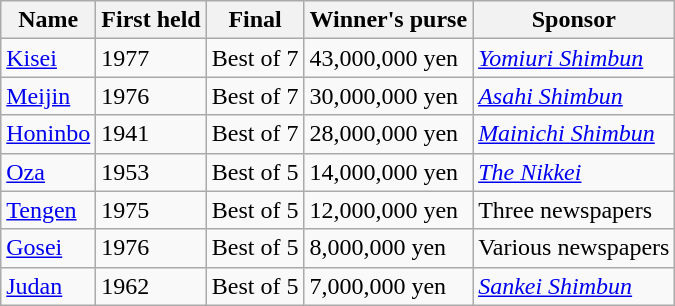<table class="wikitable sortable">
<tr>
<th>Name</th>
<th>First held</th>
<th>Final</th>
<th>Winner's purse</th>
<th>Sponsor</th>
</tr>
<tr>
<td><a href='#'>Kisei</a></td>
<td>1977</td>
<td>Best of 7</td>
<td>43,000,000 yen</td>
<td><em><a href='#'>Yomiuri Shimbun</a></em></td>
</tr>
<tr>
<td><a href='#'>Meijin</a></td>
<td>1976</td>
<td>Best of 7</td>
<td>30,000,000 yen</td>
<td><em><a href='#'>Asahi Shimbun</a></em></td>
</tr>
<tr>
<td><a href='#'>Honinbo</a></td>
<td>1941</td>
<td>Best of 7</td>
<td>28,000,000 yen</td>
<td><em><a href='#'>Mainichi Shimbun</a></em></td>
</tr>
<tr>
<td><a href='#'>Oza</a></td>
<td>1953</td>
<td>Best of 5</td>
<td>14,000,000 yen</td>
<td data-sort-value=Nikkei><em><a href='#'>The Nikkei</a></em></td>
</tr>
<tr>
<td><a href='#'>Tengen</a></td>
<td>1975</td>
<td>Best of 5</td>
<td>12,000,000 yen</td>
<td>Three newspapers</td>
</tr>
<tr>
<td><a href='#'>Gosei</a></td>
<td>1976</td>
<td>Best of 5</td>
<td>8,000,000 yen</td>
<td>Various newspapers</td>
</tr>
<tr>
<td><a href='#'>Judan</a></td>
<td>1962</td>
<td>Best of 5</td>
<td>7,000,000 yen</td>
<td><em><a href='#'>Sankei Shimbun</a></em></td>
</tr>
</table>
